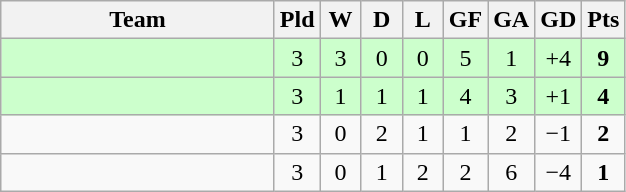<table class="wikitable" style="text-align: center;">
<tr>
<th width=175>Team</th>
<th width=20 abbr="Played">Pld</th>
<th width=20 abbr="Won">W</th>
<th width=20 abbr="Drawn">D</th>
<th width=20 abbr="Lost">L</th>
<th width=20 abbr="Goals for">GF</th>
<th width=20 abbr="Goals against">GA</th>
<th width=20 abbr="Goal difference">GD</th>
<th width=20 abbr="Points">Pts</th>
</tr>
<tr bgcolor=#ccffcc>
<td align=left></td>
<td>3</td>
<td>3</td>
<td>0</td>
<td>0</td>
<td>5</td>
<td>1</td>
<td>+4</td>
<td><strong>9</strong></td>
</tr>
<tr bgcolor=#ccffcc>
<td align=left></td>
<td>3</td>
<td>1</td>
<td>1</td>
<td>1</td>
<td>4</td>
<td>3</td>
<td>+1</td>
<td><strong>4</strong></td>
</tr>
<tr>
<td align=left></td>
<td>3</td>
<td>0</td>
<td>2</td>
<td>1</td>
<td>1</td>
<td>2</td>
<td>−1</td>
<td><strong>2</strong></td>
</tr>
<tr>
<td align=left></td>
<td>3</td>
<td>0</td>
<td>1</td>
<td>2</td>
<td>2</td>
<td>6</td>
<td>−4</td>
<td><strong>1</strong></td>
</tr>
</table>
